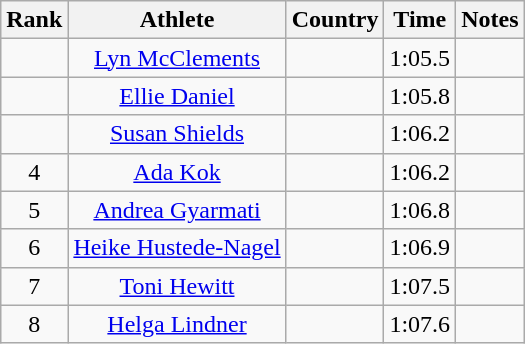<table class="wikitable sortable" style="text-align:center">
<tr>
<th>Rank</th>
<th>Athlete</th>
<th>Country</th>
<th>Time</th>
<th>Notes</th>
</tr>
<tr>
<td></td>
<td><a href='#'>Lyn McClements</a></td>
<td align=left></td>
<td>1:05.5</td>
<td><strong> </strong></td>
</tr>
<tr>
<td></td>
<td><a href='#'>Ellie Daniel</a></td>
<td align=left></td>
<td>1:05.8</td>
<td><strong>  </strong></td>
</tr>
<tr>
<td></td>
<td><a href='#'>Susan Shields</a></td>
<td align=left></td>
<td>1:06.2</td>
<td><strong> </strong></td>
</tr>
<tr>
<td>4</td>
<td><a href='#'>Ada Kok</a></td>
<td align=left></td>
<td>1:06.2</td>
<td><strong> </strong></td>
</tr>
<tr>
<td>5</td>
<td><a href='#'>Andrea Gyarmati</a></td>
<td align=left></td>
<td>1:06.8</td>
<td><strong> </strong></td>
</tr>
<tr>
<td>6</td>
<td><a href='#'>Heike Hustede-Nagel</a></td>
<td align=left></td>
<td>1:06.9</td>
<td><strong> </strong></td>
</tr>
<tr>
<td>7</td>
<td><a href='#'>Toni Hewitt</a></td>
<td align=left></td>
<td>1:07.5</td>
<td><strong> </strong></td>
</tr>
<tr>
<td>8</td>
<td><a href='#'>Helga Lindner</a></td>
<td align=left></td>
<td>1:07.6</td>
<td><strong> </strong></td>
</tr>
</table>
